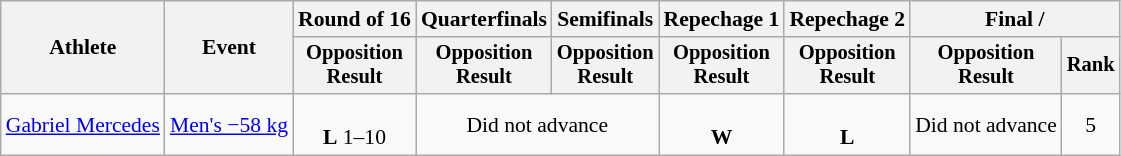<table class="wikitable" style="font-size:90%;">
<tr>
<th rowspan=2>Athlete</th>
<th rowspan=2>Event</th>
<th>Round of 16</th>
<th>Quarterfinals</th>
<th>Semifinals</th>
<th>Repechage 1</th>
<th>Repechage 2</th>
<th colspan=2>Final / </th>
</tr>
<tr style="font-size:95%">
<th>Opposition<br>Result</th>
<th>Opposition<br>Result</th>
<th>Opposition<br>Result</th>
<th>Opposition<br>Result</th>
<th>Opposition<br>Result</th>
<th>Opposition<br>Result</th>
<th>Rank</th>
</tr>
<tr align=center>
<td align=left><a href='#'>Gabriel Mercedes</a></td>
<td align=left><a href='#'>Men's −58 kg</a></td>
<td><br><strong>L</strong> 1–10</td>
<td colspan=2>Did not advance</td>
<td><br><strong>W</strong> </td>
<td><br><strong>L</strong> </td>
<td>Did not advance</td>
<td>5</td>
</tr>
</table>
